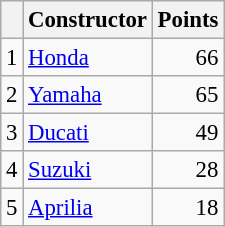<table class="wikitable" style="font-size: 95%;">
<tr>
<th></th>
<th>Constructor</th>
<th>Points</th>
</tr>
<tr>
<td align=center>1</td>
<td> <a href='#'>Honda</a></td>
<td align=right>66</td>
</tr>
<tr>
<td align=center>2</td>
<td> <a href='#'>Yamaha</a></td>
<td align=right>65</td>
</tr>
<tr>
<td align=center>3</td>
<td> <a href='#'>Ducati</a></td>
<td align=right>49</td>
</tr>
<tr>
<td align=center>4</td>
<td> <a href='#'>Suzuki</a></td>
<td align=right>28</td>
</tr>
<tr>
<td align=center>5</td>
<td> <a href='#'>Aprilia</a></td>
<td align=right>18</td>
</tr>
</table>
